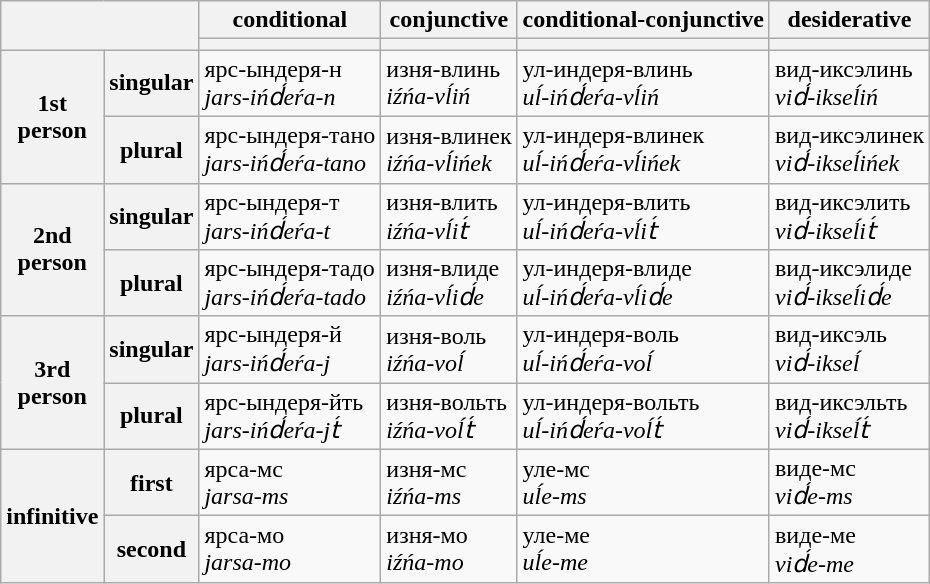<table class="wikitable">
<tr>
<th rowspan=2 colspan=2></th>
<th>conditional</th>
<th>conjunctive</th>
<th>conditional-conjunctive</th>
<th>desiderative</th>
</tr>
<tr>
<th></th>
<th></th>
<th></th>
<th></th>
</tr>
<tr>
<th rowspan=2>1st<br>person</th>
<th>singular</th>
<td>ярс-ындеря-н<br><em>jars-ińd́eŕa-n</em></td>
<td>изня-влинь<br><em>iźńa-vĺiń</em></td>
<td>ул-индеря-влинь<br><em>uĺ-ińd́eŕa-vĺiń</em></td>
<td>вид-иксэлинь<br><em>vid́-ikseĺiń</em></td>
</tr>
<tr>
<th>plural</th>
<td>ярс-ындеря-тано<br><em>jars-ińd́eŕa-tano</em></td>
<td>изня-влинек<br><em>iźńa-vĺińek</em></td>
<td>ул-индеря-влинек<br><em>uĺ-ińd́eŕa-vĺińek</em></td>
<td>вид-иксэлинек<br><em>vid́-ikseĺińek</em></td>
</tr>
<tr>
<th rowspan=2>2nd<br>person</th>
<th>singular</th>
<td>ярс-ындеря-т<br><em>jars-ińd́eŕa-t</em></td>
<td>изня-влить<br><em>iźńa-vĺit́</em></td>
<td>ул-индеря-влить<br><em>uĺ-ińd́eŕa-vĺit́</em></td>
<td>вид-иксэлить<br><em>vid́-ikseĺit́</em></td>
</tr>
<tr>
<th>plural</th>
<td>ярс-ындеря-тадо<br><em>jars-ińd́eŕa-tado</em></td>
<td>изня-влиде<br><em>iźńa-vĺid́e</em></td>
<td>ул-индеря-влиде<br><em>uĺ-ińd́eŕa-vĺid́e</em></td>
<td>вид-иксэлиде<br><em>vid́-ikseĺid́e</em></td>
</tr>
<tr>
<th rowspan=2>3rd<br>person</th>
<th>singular</th>
<td>ярс-ындеря-й<br><em>jars-ińd́eŕa-j</em></td>
<td>изня-воль<br><em>iźńa-voĺ</em></td>
<td>ул-индеря-воль<br><em>uĺ-ińd́eŕa-voĺ</em></td>
<td>вид-иксэль<br><em>vid́-ikseĺ</em></td>
</tr>
<tr>
<th>plural</th>
<td>ярс-ындеря-йть<br><em>jars-ińd́eŕa-jt́</em></td>
<td>изня-вольть<br><em>iźńa-voĺt́</em></td>
<td>ул-индеря-вольть<br><em>uĺ-ińd́eŕa-voĺt́</em></td>
<td>вид-иксэльть<br><em>vid́-ikseĺt́</em></td>
</tr>
<tr>
<th rowspan=2>infinitive</th>
<th>first</th>
<td>ярса-мс<br><em>jarsa-ms</em></td>
<td>изня-мс<br><em>iźńa-ms</em></td>
<td>уле-мс<br><em>uĺe-ms</em></td>
<td>виде-мс<br><em>vid́e-ms</em></td>
</tr>
<tr>
<th>second</th>
<td>ярса-мо<br><em>jarsa-mo</em></td>
<td>изня-мо<br><em>iźńa-mo</em></td>
<td>уле-ме<br><em>uĺe-me</em></td>
<td>виде-ме<br><em>vid́e-me</em></td>
</tr>
</table>
